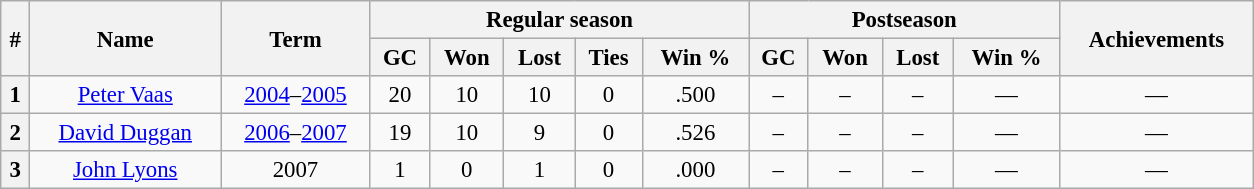<table class="wikitable" style="font-size: 95%; text-align:center; width:55em">
<tr>
<th rowspan="2">#</th>
<th rowspan="2">Name</th>
<th rowspan="2">Term</th>
<th colspan="5">Regular season</th>
<th colspan="4">Postseason</th>
<th rowspan="2">Achievements</th>
</tr>
<tr>
<th>GC</th>
<th>Won</th>
<th>Lost</th>
<th>Ties</th>
<th>Win %</th>
<th>GC</th>
<th>Won</th>
<th>Lost</th>
<th>Win %</th>
</tr>
<tr>
<th>1</th>
<td><a href='#'>Peter Vaas</a></td>
<td><a href='#'>2004</a>–<a href='#'>2005</a></td>
<td>20</td>
<td>10</td>
<td>10</td>
<td>0</td>
<td>.500</td>
<td>–</td>
<td>–</td>
<td>–</td>
<td>—</td>
<td>—</td>
</tr>
<tr>
<th>2</th>
<td><a href='#'>David Duggan</a></td>
<td><a href='#'>2006</a>–<a href='#'>2007</a></td>
<td>19</td>
<td>10</td>
<td>9</td>
<td>0</td>
<td>.526</td>
<td>–</td>
<td>–</td>
<td>–</td>
<td>—</td>
<td>—</td>
</tr>
<tr>
<th>3</th>
<td><a href='#'>John Lyons</a></td>
<td>2007</td>
<td>1</td>
<td>0</td>
<td>1</td>
<td>0</td>
<td>.000</td>
<td>–</td>
<td>–</td>
<td>–</td>
<td>—</td>
<td>—</td>
</tr>
</table>
